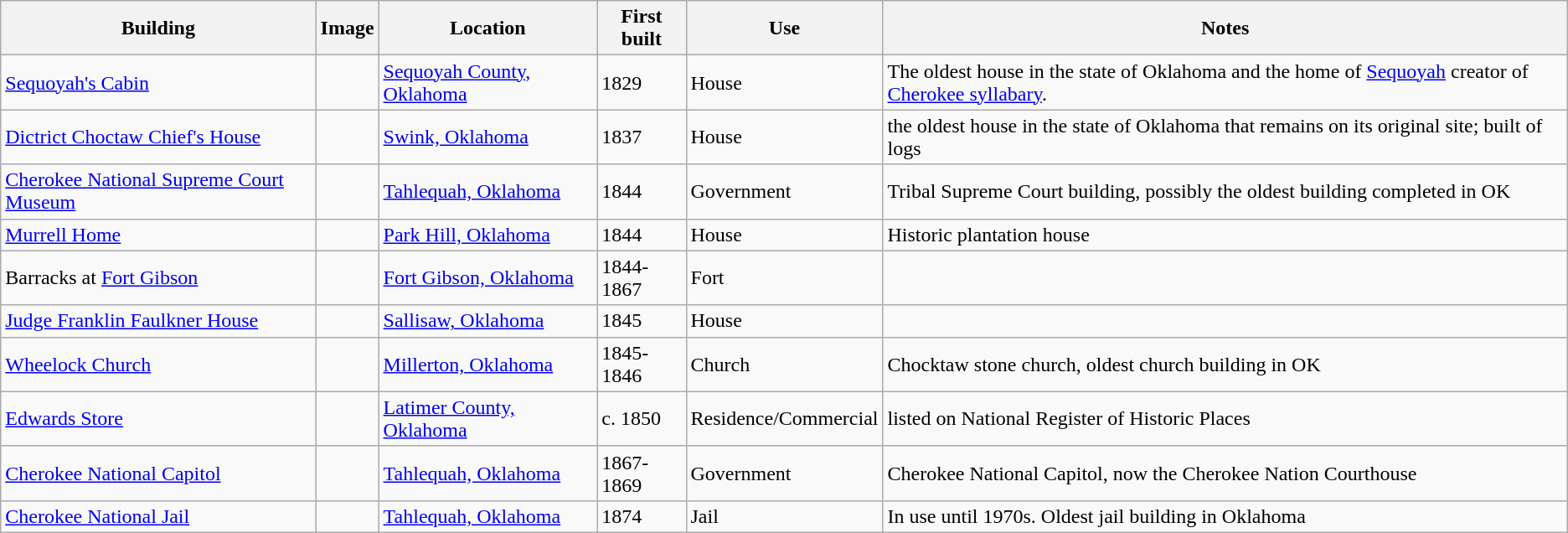<table class="wikitable sortable">
<tr>
<th>Building</th>
<th class="unsortable">Image</th>
<th>Location</th>
<th>First built</th>
<th>Use</th>
<th class="unsortable">Notes</th>
</tr>
<tr>
<td><a href='#'>Sequoyah's Cabin</a></td>
<td></td>
<td><a href='#'>Sequoyah County, Oklahoma</a></td>
<td>1829</td>
<td>House</td>
<td>The oldest house in the state of Oklahoma and the home of <a href='#'>Sequoyah</a> creator of <a href='#'>Cherokee syllabary</a>.</td>
</tr>
<tr>
<td><a href='#'>Dictrict Choctaw Chief's House</a></td>
<td></td>
<td><a href='#'>Swink, Oklahoma</a></td>
<td>1837</td>
<td>House</td>
<td>the oldest house in the state of Oklahoma that remains on its original site; built of logs</td>
</tr>
<tr>
<td><a href='#'>Cherokee National Supreme Court Museum</a></td>
<td></td>
<td><a href='#'>Tahlequah, Oklahoma</a></td>
<td>1844</td>
<td>Government</td>
<td>Tribal Supreme Court building, possibly the oldest building completed in OK</td>
</tr>
<tr>
<td><a href='#'>Murrell Home</a></td>
<td></td>
<td><a href='#'>Park Hill, Oklahoma</a></td>
<td>1844</td>
<td>House</td>
<td>Historic plantation house</td>
</tr>
<tr>
<td>Barracks at <a href='#'>Fort Gibson</a></td>
<td></td>
<td><a href='#'>Fort Gibson, Oklahoma</a></td>
<td>1844-1867</td>
<td>Fort</td>
<td></td>
</tr>
<tr>
<td><a href='#'>Judge Franklin Faulkner House</a></td>
<td></td>
<td><a href='#'>Sallisaw, Oklahoma</a></td>
<td>1845</td>
<td>House</td>
<td></td>
</tr>
<tr>
<td><a href='#'>Wheelock Church</a></td>
<td></td>
<td><a href='#'>Millerton, Oklahoma</a></td>
<td>1845-1846</td>
<td>Church</td>
<td>Chocktaw stone church, oldest church building in OK</td>
</tr>
<tr>
<td><a href='#'>Edwards Store</a></td>
<td></td>
<td><a href='#'>Latimer County, Oklahoma</a></td>
<td>c. 1850</td>
<td>Residence/Commercial</td>
<td>listed on National Register of Historic Places</td>
</tr>
<tr>
<td><a href='#'>Cherokee National Capitol</a></td>
<td></td>
<td><a href='#'>Tahlequah, Oklahoma</a></td>
<td>1867-1869</td>
<td>Government</td>
<td>Cherokee National Capitol, now the Cherokee Nation Courthouse</td>
</tr>
<tr>
<td><a href='#'>Cherokee National Jail</a></td>
<td></td>
<td><a href='#'>Tahlequah, Oklahoma</a></td>
<td>1874</td>
<td>Jail</td>
<td>In use until 1970s. Oldest jail building in Oklahoma</td>
</tr>
</table>
